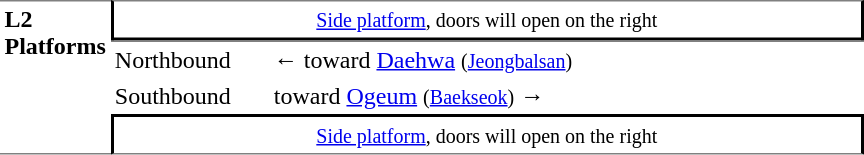<table table border=0 cellspacing=0 cellpadding=3>
<tr>
<td style="border-top:solid 1px gray;border-bottom:solid 1px gray;" width=50 rowspan=10 valign=top><strong>L2<br>Platforms</strong></td>
<td style="border-top:solid 1px gray;border-right:solid 2px black;border-left:solid 2px black;border-bottom:solid 2px black;text-align:center;" colspan=2><small><a href='#'>Side platform</a>, doors will open on the right </small></td>
</tr>
<tr>
<td style="border-bottom:solid 0px gray;border-top:solid 1px gray;" width=100>Northbound</td>
<td style="border-bottom:solid 0px gray;border-top:solid 1px gray;" width=390>←  toward <a href='#'>Daehwa</a> <small>(<a href='#'>Jeongbalsan</a>)</small></td>
</tr>
<tr>
<td>Southbound</td>
<td>  toward <a href='#'>Ogeum</a> <small>(<a href='#'>Baekseok</a>)</small> →</td>
</tr>
<tr>
<td style="border-top:solid 2px black;border-right:solid 2px black;border-left:solid 2px black;border-bottom:solid 1px gray;text-align:center;" colspan=2><small><a href='#'>Side platform</a>, doors will open on the right </small></td>
</tr>
</table>
